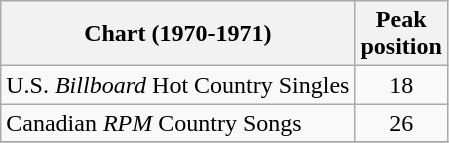<table class="wikitable sortable">
<tr>
<th align="left">Chart (1970-1971)</th>
<th align="center">Peak<br>position</th>
</tr>
<tr>
<td align="left">U.S. <em>Billboard</em> Hot Country Singles</td>
<td align="center">18</td>
</tr>
<tr>
<td align="left">Canadian <em>RPM</em> Country Songs</td>
<td align="center">26</td>
</tr>
<tr>
</tr>
</table>
